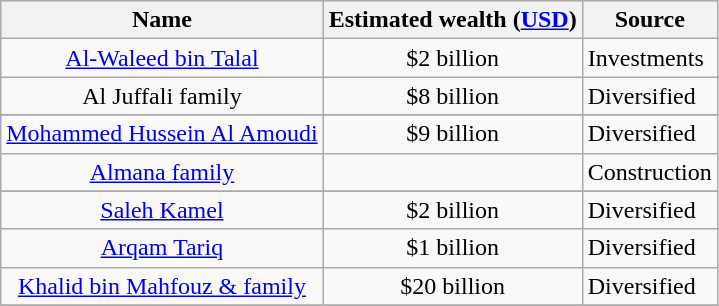<table class="sortable wikitable">
<tr style="background:#ececec;">
<th>Name</th>
<th>Estimated wealth (<a href='#'>USD</a>)</th>
<th>Source</th>
</tr>
<tr>
<td align=center><a href='#'>Al-Waleed bin Talal</a></td>
<td align="center">$2 billion</td>
<td align="left">Investments</td>
</tr>
<tr>
<td align=center>Al Juffali family</td>
<td align=center>$8 billion</td>
<td align=left>Diversified</td>
</tr>
<tr>
</tr>
<tr>
<td align=center><a href='#'>Mohammed Hussein Al Amoudi</a></td>
<td align=center>$9 billion</td>
<td align="left">Diversified</td>
</tr>
<tr>
<td align=center><a href='#'>Almana family</a></td>
<td align=center></td>
<td align=left>Construction</td>
</tr>
<tr>
</tr>
<tr xczbxcvb>
<td align=center><a href='#'>Saleh Kamel</a></td>
<td align=center>$2 billion</td>
<td align="left">Diversified</td>
</tr>
<tr>
<td align=center><a href='#'>Arqam Tariq</a></td>
<td align=center>$1 billion</td>
<td align=left>Diversified</td>
</tr>
<tr>
<td align=center><a href='#'>Khalid bin Mahfouz & family</a></td>
<td align=center>$20 billion</td>
<td align=left>Diversified</td>
</tr>
<tr>
</tr>
</table>
